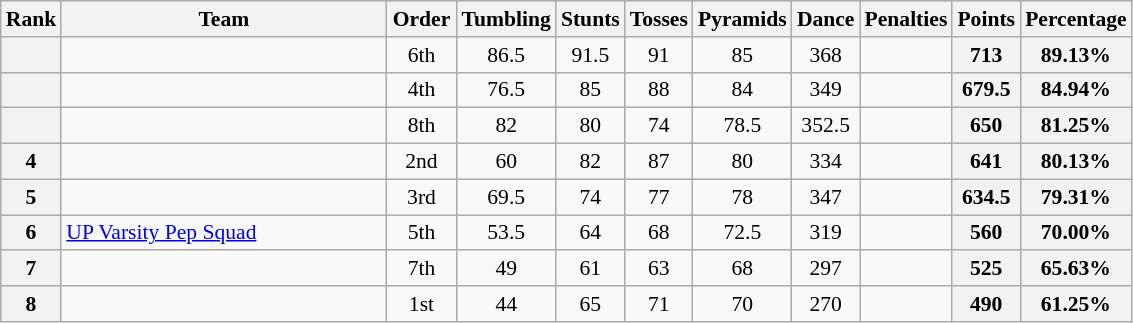<table class="wikitable sortable" style="font-size:90%; text-align:center;">
<tr>
<th style="width:30px;">Rank</th>
<th style="width:210px;">Team</th>
<th style="width:40px;">Order</th>
<th>Tumbling</th>
<th>Stunts</th>
<th>Tosses</th>
<th>Pyramids</th>
<th>Dance</th>
<th>Penalties</th>
<th>Points</th>
<th>Percentage</th>
</tr>
<tr>
<th></th>
<td style="text-align:left"></td>
<td>6th</td>
<td>86.5</td>
<td>91.5</td>
<td>91</td>
<td>85</td>
<td>368</td>
<td></td>
<th>713</th>
<th>89.13%</th>
</tr>
<tr>
<th></th>
<td style="text-align:left"></td>
<td>4th</td>
<td>76.5</td>
<td>85</td>
<td>88</td>
<td>84</td>
<td>349</td>
<td></td>
<th>679.5</th>
<th>84.94%</th>
</tr>
<tr>
<th></th>
<td style="text-align:left"></td>
<td>8th</td>
<td>82</td>
<td>80</td>
<td>74</td>
<td>78.5</td>
<td>352.5</td>
<td></td>
<th>650</th>
<th>81.25%</th>
</tr>
<tr>
<th>4</th>
<td style="text-align:left"></td>
<td>2nd</td>
<td>60</td>
<td>82</td>
<td>87</td>
<td>80</td>
<td>334</td>
<td></td>
<th>641</th>
<th>80.13%</th>
</tr>
<tr>
<th>5</th>
<td style="text-align:left"></td>
<td>3rd</td>
<td>69.5</td>
<td>74</td>
<td>77</td>
<td>78</td>
<td>347</td>
<td></td>
<th>634.5</th>
<th>79.31%</th>
</tr>
<tr>
<th>6</th>
<td style="text-align:left"> <a href='#'>UP Varsity Pep Squad</a></td>
<td>5th</td>
<td>53.5</td>
<td>64</td>
<td>68</td>
<td>72.5</td>
<td>319</td>
<td></td>
<th>560</th>
<th>70.00%</th>
</tr>
<tr>
<th>7</th>
<td style="text-align:left"></td>
<td>7th</td>
<td>49</td>
<td>61</td>
<td>63</td>
<td>68</td>
<td>297</td>
<td></td>
<th>525</th>
<th>65.63%</th>
</tr>
<tr>
<th>8</th>
<td style="text-align:left"></td>
<td>1st</td>
<td>44</td>
<td>65</td>
<td>71</td>
<td>70</td>
<td>270</td>
<td></td>
<th>490</th>
<th>61.25%</th>
</tr>
</table>
